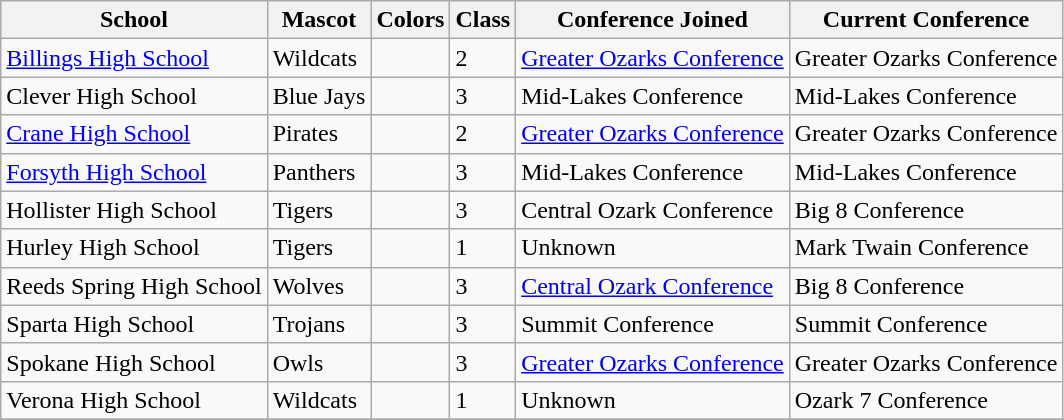<table class="wikitable">
<tr>
<th>School</th>
<th>Mascot</th>
<th>Colors</th>
<th>Class</th>
<th>Conference Joined</th>
<th>Current Conference</th>
</tr>
<tr>
<td><a href='#'>Billings High School</a></td>
<td>Wildcats</td>
<td></td>
<td>2</td>
<td><a href='#'>Greater Ozarks Conference</a></td>
<td>Greater Ozarks Conference</td>
</tr>
<tr>
<td>Clever High School</td>
<td>Blue Jays</td>
<td></td>
<td>3</td>
<td>Mid-Lakes Conference</td>
<td>Mid-Lakes Conference</td>
</tr>
<tr>
<td><a href='#'>Crane High School</a></td>
<td>Pirates</td>
<td></td>
<td>2</td>
<td><a href='#'>Greater Ozarks Conference</a></td>
<td>Greater Ozarks Conference</td>
</tr>
<tr>
<td><a href='#'>Forsyth High School</a></td>
<td>Panthers</td>
<td></td>
<td>3</td>
<td>Mid-Lakes Conference</td>
<td>Mid-Lakes Conference</td>
</tr>
<tr>
<td>Hollister High School</td>
<td>Tigers</td>
<td></td>
<td>3</td>
<td>Central Ozark Conference</td>
<td>Big 8 Conference </td>
</tr>
<tr>
<td>Hurley High School</td>
<td>Tigers</td>
<td></td>
<td>1</td>
<td>Unknown</td>
<td>Mark Twain Conference</td>
</tr>
<tr>
<td>Reeds Spring High School</td>
<td>Wolves</td>
<td></td>
<td>3</td>
<td><a href='#'>Central Ozark Conference</a></td>
<td>Big 8 Conference </td>
</tr>
<tr>
<td>Sparta High School</td>
<td>Trojans</td>
<td></td>
<td>3</td>
<td>Summit Conference</td>
<td>Summit Conference</td>
</tr>
<tr>
<td>Spokane High School</td>
<td>Owls</td>
<td></td>
<td>3</td>
<td><a href='#'>Greater Ozarks Conference</a></td>
<td>Greater Ozarks Conference</td>
</tr>
<tr>
<td>Verona High School</td>
<td>Wildcats</td>
<td></td>
<td>1</td>
<td>Unknown</td>
<td>Ozark 7 Conference</td>
</tr>
<tr>
</tr>
</table>
